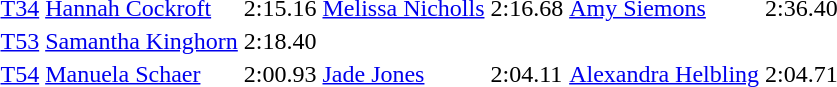<table>
<tr>
<td><a href='#'>T34</a></td>
<td><a href='#'>Hannah Cockroft</a><br></td>
<td>2:15.16</td>
<td><a href='#'>Melissa Nicholls</a><br></td>
<td>2:16.68</td>
<td><a href='#'>Amy Siemons</a><br></td>
<td>2:36.40</td>
</tr>
<tr>
<td><a href='#'>T53</a></td>
<td><a href='#'>Samantha Kinghorn</a><br></td>
<td>2:18.40</td>
<td></td>
<td></td>
<td></td>
<td></td>
</tr>
<tr>
<td><a href='#'>T54</a></td>
<td><a href='#'>Manuela Schaer</a><br></td>
<td>2:00.93</td>
<td><a href='#'>Jade Jones</a><br></td>
<td>2:04.11</td>
<td><a href='#'>Alexandra Helbling</a><br></td>
<td>2:04.71</td>
</tr>
</table>
